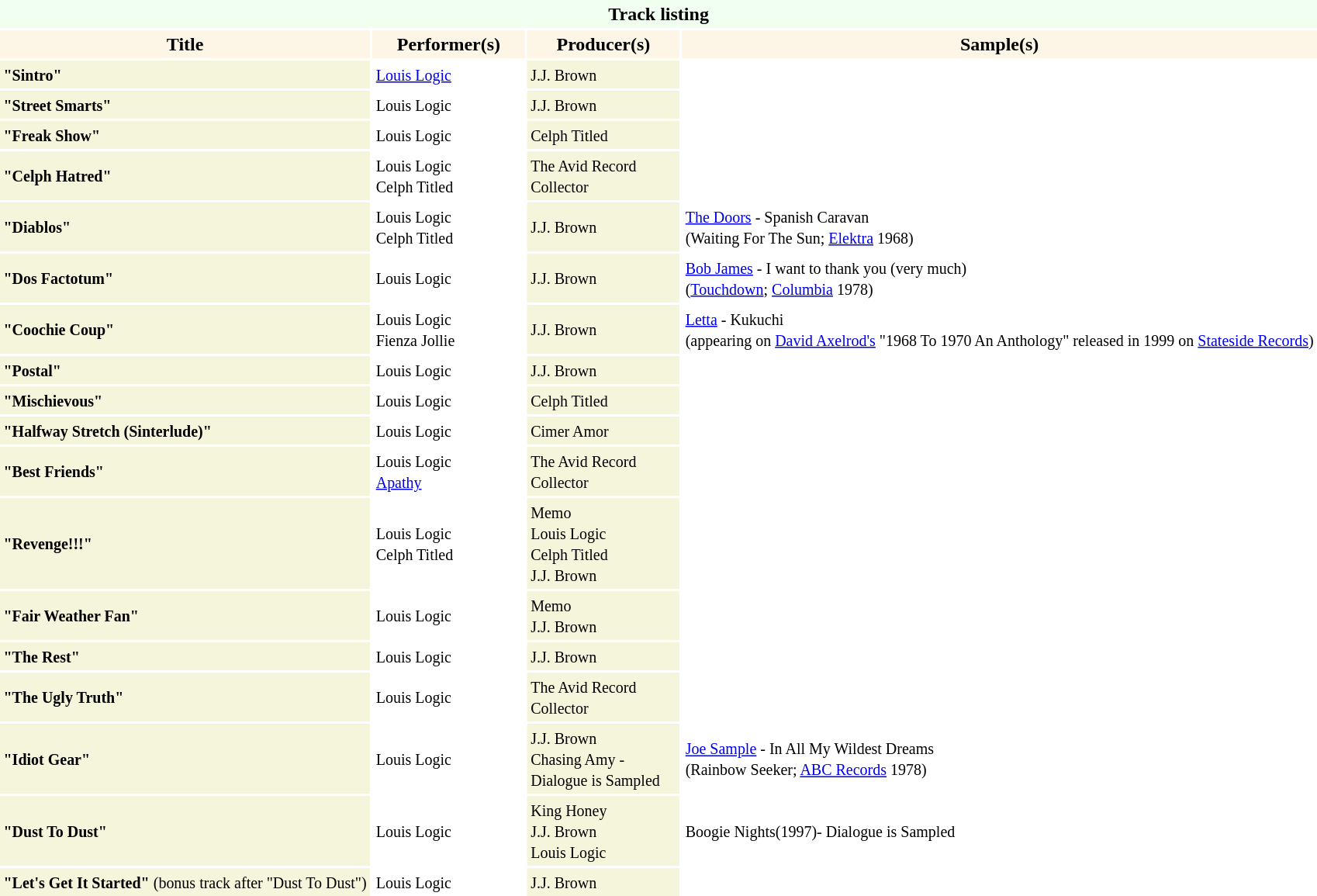<table cellpadding="3">
<tr>
<td style="text-align:center; background:honeydew;" colspan="5"><strong>Track listing</strong></td>
</tr>
<tr>
<th style="text-align:center; background:oldlace;"><strong>Title</strong></th>
<th style="width:125px; text-align:center; background:oldlace;"><strong>Performer(s)</strong></th>
<th style="width:125px; text-align:center; background:oldlace;"><strong>Producer(s)</strong></th>
<th style="text-align:center; background:oldlace;"><strong>Sample(s)</strong></th>
</tr>
<tr>
<td style="background:beige;"><small><strong>"Sintro"</strong></small></td>
<td><small><a href='#'>Louis Logic</a></small></td>
<td style="background:beige;"><small>J.J. Brown</small></td>
<td></td>
</tr>
<tr>
<td style="background:beige;"><small><strong>"Street Smarts"</strong></small></td>
<td><small>Louis Logic</small></td>
<td style="background:beige;"><small>J.J. Brown</small></td>
<td></td>
</tr>
<tr>
<td style="background:beige;"><small><strong>"Freak Show"</strong></small></td>
<td><small>Louis Logic</small></td>
<td style="background:beige;"><small>Celph Titled</small></td>
<td></td>
</tr>
<tr>
<td style="background:beige;"><small><strong>"Celph Hatred"</strong></small></td>
<td><small>Louis Logic<br>Celph Titled</small></td>
<td style="background:beige;"><small>The Avid Record Collector</small></td>
<td></td>
</tr>
<tr>
<td style="background:beige;"><small><strong>"Diablos"</strong></small></td>
<td><small>Louis Logic<br>Celph Titled</small></td>
<td style="background:beige;"><small>J.J. Brown</small></td>
<td><small><a href='#'>The Doors</a> - Spanish Caravan<br>(Waiting For The Sun; <a href='#'>Elektra</a> 1968)</small></td>
</tr>
<tr>
<td style="background:beige;"><small><strong>"Dos Factotum"</strong></small></td>
<td><small>Louis Logic</small></td>
<td style="background:beige;"><small>J.J. Brown</small></td>
<td><small><a href='#'>Bob James</a> - I want to thank you (very much)<br>(<a href='#'>Touchdown</a>; <a href='#'>Columbia</a> 1978)</small></td>
</tr>
<tr>
<td style="background:beige;"><small><strong>"Coochie Coup"</strong></small></td>
<td><small>Louis Logic<br>Fienza Jollie</small></td>
<td style="background:beige;"><small>J.J. Brown</small></td>
<td><small><a href='#'>Letta</a> - Kukuchi<br>(appearing on <a href='#'>David Axelrod's</a> "1968 To 1970 An Anthology" released in 1999 on <a href='#'>Stateside Records</a>)</small></td>
</tr>
<tr>
<td style="background:beige;"><small><strong>"Postal"</strong></small></td>
<td><small>Louis Logic</small></td>
<td style="background:beige;"><small>J.J. Brown</small></td>
<td></td>
</tr>
<tr>
<td style="background:beige;"><small><strong>"Mischievous"</strong></small></td>
<td><small>Louis Logic</small></td>
<td style="background:beige;"><small>Celph Titled</small></td>
<td></td>
</tr>
<tr>
<td style="background:beige;"><small><strong>"Halfway Stretch (Sinterlude)"</strong></small></td>
<td><small>Louis Logic</small></td>
<td style="background:beige;"><small>Cimer Amor</small></td>
<td></td>
</tr>
<tr>
<td style="background:beige;"><small><strong>"Best Friends"</strong></small></td>
<td><small>Louis Logic<br><a href='#'>Apathy</a></small></td>
<td style="background:beige;"><small>The Avid Record Collector</small></td>
<td></td>
</tr>
<tr>
<td style="background:beige;"><small><strong>"Revenge!!!"</strong></small></td>
<td><small>Louis Logic<br>Celph Titled</small></td>
<td style="background:beige;"><small>Memo<br>Louis Logic<br>Celph Titled<br>J.J. Brown</small></td>
<td></td>
</tr>
<tr>
<td style="background:beige;"><small><strong>"Fair Weather Fan"</strong></small></td>
<td><small>Louis Logic</small></td>
<td style="background:beige;"><small>Memo<br>J.J. Brown</small></td>
<td></td>
</tr>
<tr>
<td style="background:beige;"><small><strong>"The Rest"</strong></small></td>
<td><small>Louis Logic</small></td>
<td style="background:beige;"><small>J.J. Brown</small></td>
<td></td>
</tr>
<tr>
<td style="background:beige;"><small><strong>"The Ugly Truth"</strong></small></td>
<td><small>Louis Logic</small></td>
<td style="background:beige;"><small>The Avid Record Collector</small></td>
<td></td>
</tr>
<tr>
<td style="background:beige;"><small><strong>"Idiot Gear"</strong></small></td>
<td><small>Louis Logic</small></td>
<td style="background:beige;"><small>J.J. Brown</small><br><small>Chasing Amy - Dialogue is Sampled</small></td>
<td><small><a href='#'>Joe Sample</a> - In All My Wildest Dreams<br>(Rainbow Seeker; <a href='#'>ABC Records</a> 1978)</small></td>
</tr>
<tr>
<td style="background:beige;"><small><strong>"Dust To Dust"</strong></small></td>
<td><small>Louis Logic</small></td>
<td style="background:beige;"><small>King Honey<br>J.J. Brown<br>Louis Logic</small></td>
<td><small>Boogie Nights(1997)- Dialogue is Sampled</small></td>
</tr>
<tr>
<td style="background:beige;"><small><strong>"Let's Get It Started"</strong> (bonus track after "Dust To Dust")</small></td>
<td><small>Louis Logic</small></td>
<td style="background:beige;"><small>J.J. Brown</small></td>
<td></td>
</tr>
</table>
